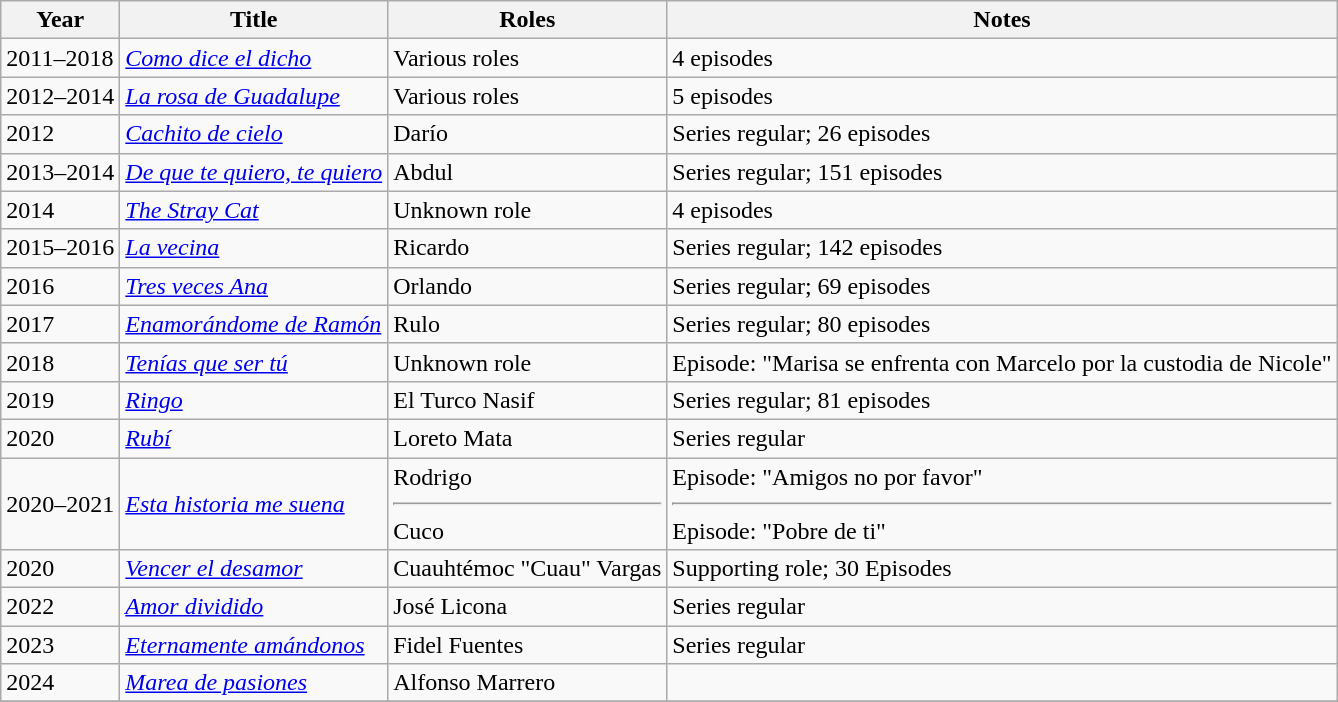<table class="wikitable sortable">
<tr>
<th>Year</th>
<th>Title</th>
<th>Roles</th>
<th>Notes</th>
</tr>
<tr>
<td>2011–2018</td>
<td><em><a href='#'>Como dice el dicho</a></em></td>
<td>Various roles</td>
<td>4 episodes</td>
</tr>
<tr>
<td>2012–2014</td>
<td><em><a href='#'>La rosa de Guadalupe</a></em></td>
<td>Various roles</td>
<td>5 episodes</td>
</tr>
<tr>
<td>2012</td>
<td><em><a href='#'>Cachito de cielo</a></em></td>
<td>Darío</td>
<td>Series regular; 26 episodes</td>
</tr>
<tr>
<td>2013–2014</td>
<td><em><a href='#'>De que te quiero, te quiero</a></em></td>
<td>Abdul</td>
<td>Series regular; 151 episodes</td>
</tr>
<tr>
<td>2014</td>
<td><em><a href='#'>The Stray Cat</a></em></td>
<td>Unknown role</td>
<td>4 episodes</td>
</tr>
<tr>
<td>2015–2016</td>
<td><em><a href='#'>La vecina</a></em></td>
<td>Ricardo</td>
<td>Series regular; 142 episodes</td>
</tr>
<tr>
<td>2016</td>
<td><em><a href='#'>Tres veces Ana</a></em></td>
<td>Orlando</td>
<td>Series regular; 69 episodes</td>
</tr>
<tr>
<td>2017</td>
<td><em><a href='#'>Enamorándome de Ramón</a></em></td>
<td>Rulo</td>
<td>Series regular; 80 episodes</td>
</tr>
<tr>
<td>2018</td>
<td><em><a href='#'>Tenías que ser tú</a></em></td>
<td>Unknown role</td>
<td>Episode: "Marisa se enfrenta con Marcelo por la custodia de Nicole"</td>
</tr>
<tr>
<td>2019</td>
<td><em><a href='#'>Ringo</a></em></td>
<td>El Turco Nasif</td>
<td>Series regular; 81 episodes</td>
</tr>
<tr>
<td>2020</td>
<td><em><a href='#'>Rubí</a></em></td>
<td>Loreto Mata</td>
<td>Series regular</td>
</tr>
<tr>
<td>2020–2021</td>
<td><em><a href='#'>Esta historia me suena</a></em></td>
<td>Rodrigo<hr>Cuco</td>
<td>Episode: "Amigos no por favor"<hr>Episode: "Pobre de ti"</td>
</tr>
<tr>
<td>2020</td>
<td><em><a href='#'>Vencer el desamor</a></em></td>
<td>Cuauhtémoc "Cuau" Vargas</td>
<td>Supporting role; 30 Episodes</td>
</tr>
<tr>
<td>2022</td>
<td><em><a href='#'>Amor dividido</a></em></td>
<td>José Licona</td>
<td>Series regular</td>
</tr>
<tr>
<td>2023</td>
<td><em><a href='#'>Eternamente amándonos</a></em></td>
<td>Fidel Fuentes</td>
<td>Series regular</td>
</tr>
<tr>
<td>2024</td>
<td><em><a href='#'>Marea de pasiones</a></em></td>
<td>Alfonso Marrero</td>
<td></td>
</tr>
<tr>
</tr>
</table>
